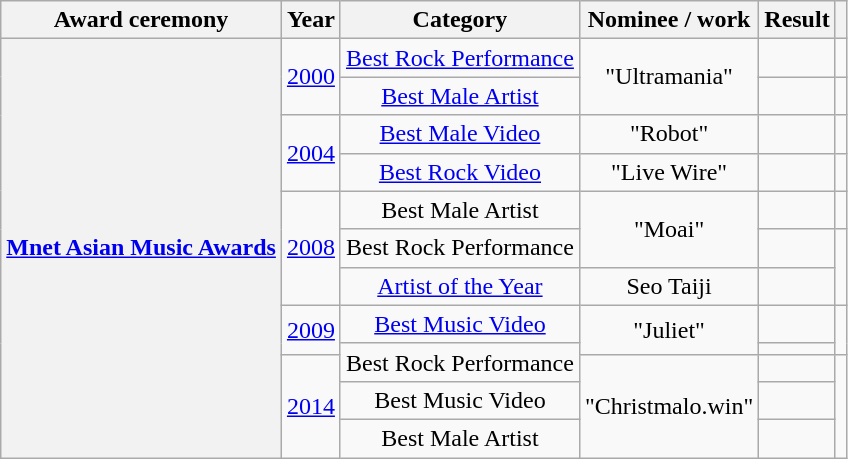<table class="wikitable sortable plainrowheaders" style="text-align:center">
<tr>
<th scope="col">Award ceremony</th>
<th scope="col">Year</th>
<th scope="col">Category</th>
<th scope="col">Nominee / work</th>
<th scope="col">Result</th>
<th scope="col" class="unsortable"></th>
</tr>
<tr>
<th scope="row" rowspan="12"><a href='#'>Mnet Asian Music Awards</a></th>
<td rowspan="2"><a href='#'>2000</a></td>
<td><a href='#'>Best Rock Performance</a></td>
<td rowspan="2">"Ultramania"</td>
<td></td>
<td></td>
</tr>
<tr>
<td><a href='#'>Best Male Artist</a></td>
<td></td>
<td></td>
</tr>
<tr>
<td rowspan="2"><a href='#'>2004</a></td>
<td><a href='#'>Best Male Video</a></td>
<td>"Robot"</td>
<td></td>
<td></td>
</tr>
<tr>
<td><a href='#'>Best Rock Video</a></td>
<td>"Live Wire"</td>
<td></td>
<td></td>
</tr>
<tr>
<td rowspan="3"><a href='#'>2008</a></td>
<td>Best Male Artist</td>
<td rowspan="2">"Moai"</td>
<td></td>
<td></td>
</tr>
<tr>
<td>Best Rock Performance</td>
<td></td>
<td rowspan="2"></td>
</tr>
<tr>
<td><a href='#'>Artist of the Year</a></td>
<td>Seo Taiji</td>
<td></td>
</tr>
<tr>
<td rowspan="2"><a href='#'>2009</a></td>
<td><a href='#'>Best Music Video</a></td>
<td rowspan="2">"Juliet"</td>
<td></td>
<td rowspan="2"></td>
</tr>
<tr>
<td rowspan="2">Best Rock Performance</td>
<td></td>
</tr>
<tr>
<td rowspan="3"><a href='#'>2014</a></td>
<td rowspan="3">"Christmalo.win"</td>
<td></td>
<td rowspan="3"></td>
</tr>
<tr>
<td>Best Music Video</td>
<td></td>
</tr>
<tr>
<td>Best Male Artist</td>
<td></td>
</tr>
</table>
